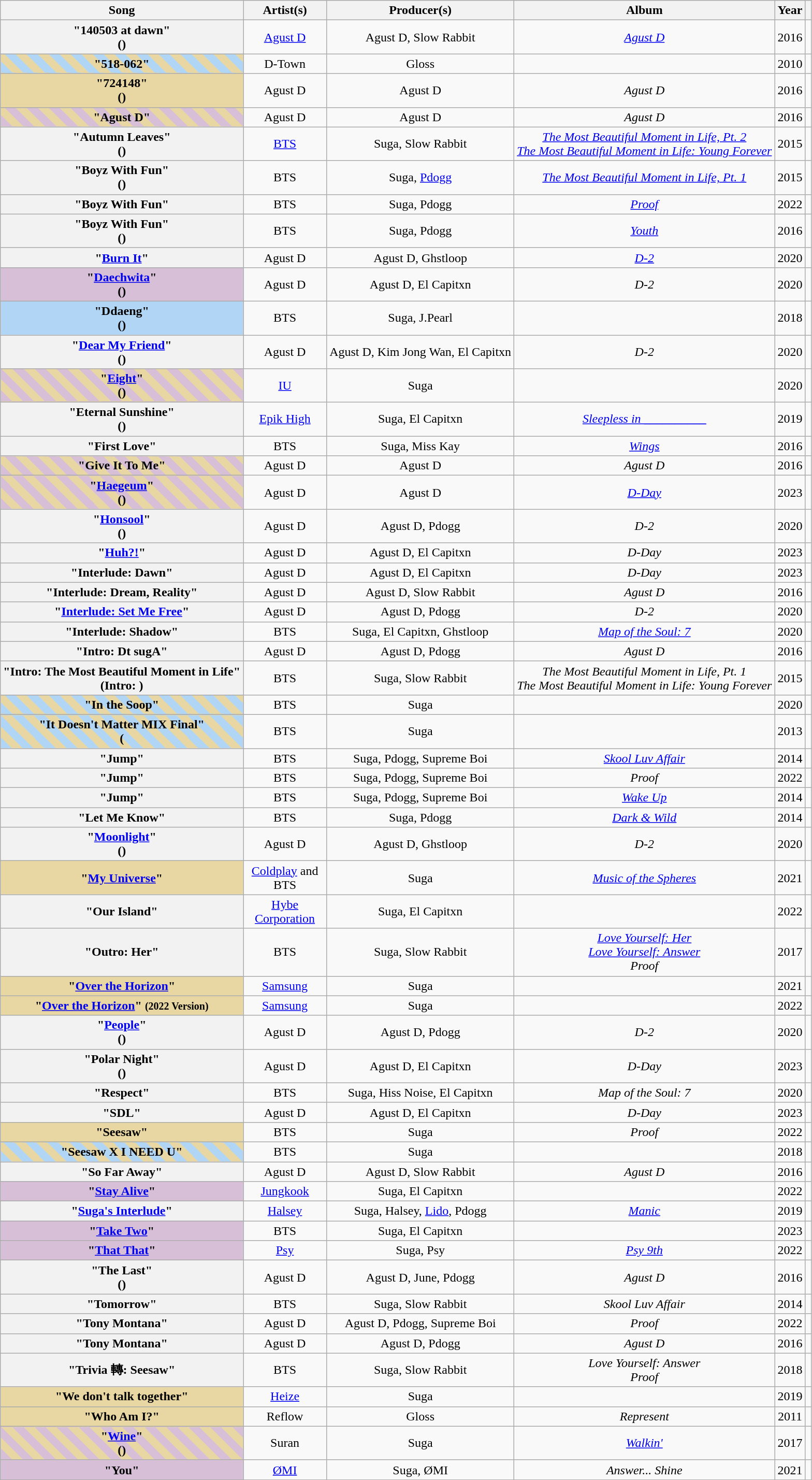<table class="wikitable sortable plainrowheaders" style="text-align:center;">
<tr>
<th scope="col">Song</th>
<th scope="col" width="100">Artist(s)</th>
<th scope="col" class="unsortable">Producer(s)</th>
<th scope="col" data-sort-type="text">Album</th>
<th scope="col">Year</th>
<th scope="col" class="unsortable"></th>
</tr>
<tr>
<th scope="row">"140503 at dawn" <br>()</th>
<td><a href='#'>Agust D</a></td>
<td>Agust D, Slow Rabbit</td>
<td><em><a href='#'>Agust D</a></em></td>
<td>2016</td>
<td></td>
</tr>
<tr>
<th scope="row" style="background: repeating-linear-gradient(45deg, #b1d6f5, #b1d6f5 10px, #e8d7a2 10px, #e8d7a2 20px);">"518-062"  </th>
<td>D-Town</td>
<td>Gloss</td>
<td></td>
<td>2010</td>
<td></td>
</tr>
<tr>
<th scope="row" style="background-color:#e8d7a2">"724148" <br>()</th>
<td>Agust D</td>
<td>Agust D</td>
<td><em>Agust D</em></td>
<td>2016</td>
<td></td>
</tr>
<tr>
<th scope="row" style="background: repeating-linear-gradient(45deg, #D8BFD8, #D8BFD8 10px, #e8d7a2 10px, #e8d7a2 20px);">"Agust D"   </th>
<td>Agust D</td>
<td>Agust D</td>
<td><em>Agust D</em></td>
<td>2016</td>
<td></td>
</tr>
<tr>
<th scope="row">"Autumn Leaves"<br>()</th>
<td><a href='#'>BTS</a></td>
<td>Suga, Slow Rabbit</td>
<td><em><a href='#'>The Most Beautiful Moment in Life, Pt. 2</a></em><br><em><a href='#'>The Most Beautiful Moment in Life: Young Forever</a></em></td>
<td>2015</td>
<td></td>
</tr>
<tr>
<th scope="row">"Boyz With Fun" <br>()</th>
<td>BTS</td>
<td>Suga, <a href='#'>Pdogg</a></td>
<td><em><a href='#'>The Most Beautiful Moment in Life, Pt. 1</a></em></td>
<td>2015</td>
<td></td>
</tr>
<tr>
<th scope="row">"Boyz With Fun" </th>
<td>BTS</td>
<td>Suga, Pdogg</td>
<td><em><a href='#'>Proof</a></em></td>
<td>2022</td>
<td></td>
</tr>
<tr>
<th scope="row">"Boyz With Fun" <br>()</th>
<td>BTS</td>
<td>Suga, Pdogg</td>
<td><em><a href='#'>Youth</a></em></td>
<td>2016</td>
<td></td>
</tr>
<tr>
<th scope="row">"<a href='#'>Burn It</a>"</th>
<td>Agust D<br></td>
<td>Agust D, Ghstloop</td>
<td><em><a href='#'>D-2</a></em></td>
<td>2020</td>
<td></td>
</tr>
<tr>
<th scope="row" style="background-color:#D8BFD8">"<a href='#'>Daechwita</a>"  <br>()</th>
<td>Agust D</td>
<td>Agust D, El Capitxn</td>
<td><em>D-2</em></td>
<td>2020</td>
<td></td>
</tr>
<tr>
<th scope="row" style="background-color:#b1d6f5">"Ddaeng" <br>()</th>
<td>BTS</td>
<td>Suga, J.Pearl</td>
<td></td>
<td>2018</td>
<td></td>
</tr>
<tr>
<th scope="row">"<a href='#'>Dear My Friend</a>" <br>()</th>
<td>Agust D<br></td>
<td>Agust D, Kim Jong Wan, El Capitxn</td>
<td><em>D-2</em></td>
<td>2020</td>
<td></td>
</tr>
<tr>
<th scope="row" style="background: repeating-linear-gradient(45deg, #D8BFD8, #D8BFD8 10px, #e8d7a2 10px, #e8d7a2 20px);">"<a href='#'>Eight</a>"   <br>()</th>
<td><a href='#'>IU</a><br></td>
<td>Suga</td>
<td></td>
<td>2020</td>
<td></td>
</tr>
<tr>
<th scope="row">"Eternal Sunshine"<br>()</th>
<td><a href='#'>Epik High</a></td>
<td>Suga, El Capitxn</td>
<td><em><a href='#'>Sleepless in __________</a></em></td>
<td>2019</td>
<td></td>
</tr>
<tr>
<th scope="row">"First Love" </th>
<td>BTS</td>
<td>Suga, Miss Kay</td>
<td><em><a href='#'>Wings</a></em></td>
<td>2016</td>
<td></td>
</tr>
<tr>
<th scope="row" style="background: repeating-linear-gradient(45deg, #D8BFD8, #D8BFD8 10px, #e8d7a2 10px, #e8d7a2 20px);">"Give It To Me"   </th>
<td>Agust D</td>
<td>Agust D</td>
<td><em>Agust D</em></td>
<td>2016</td>
<td></td>
</tr>
<tr>
<th scope="row" style="background: repeating-linear-gradient(45deg, #D8BFD8, #D8BFD8 10px, #e8d7a2 10px, #e8d7a2 20px);">"<a href='#'>Haegeum</a>"   <br>()</th>
<td>Agust D</td>
<td>Agust D</td>
<td><em><a href='#'>D-Day</a></em></td>
<td>2023</td>
<td></td>
</tr>
<tr>
<th scope="row">"<a href='#'>Honsool</a>"<br>()</th>
<td>Agust D</td>
<td>Agust D, Pdogg</td>
<td><em>D-2</em></td>
<td>2020</td>
<td></td>
</tr>
<tr>
<th scope="row">"<a href='#'>Huh?!</a>"</th>
<td>Agust D </td>
<td>Agust D, El Capitxn</td>
<td><em>D-Day</em></td>
<td>2023</td>
<td></td>
</tr>
<tr>
<th scope="row">"Interlude: Dawn" </th>
<td>Agust D</td>
<td>Agust D, El Capitxn</td>
<td><em>D-Day</em></td>
<td>2023</td>
<td></td>
</tr>
<tr>
<th scope="row">"Interlude: Dream, Reality"</th>
<td>Agust D</td>
<td>Agust D, Slow Rabbit</td>
<td><em>Agust D</em></td>
<td>2016</td>
<td></td>
</tr>
<tr>
<th scope="row">"<a href='#'>Interlude: Set Me Free</a>"</th>
<td>Agust D</td>
<td>Agust D, Pdogg</td>
<td><em>D-2</em></td>
<td>2020</td>
<td></td>
</tr>
<tr>
<th scope="row">"Interlude: Shadow"</th>
<td>BTS</td>
<td>Suga, El Capitxn, Ghstloop</td>
<td><em><a href='#'>Map of the Soul: 7</a></em></td>
<td>2020</td>
<td></td>
</tr>
<tr>
<th scope="row">"Intro: Dt sugA"</th>
<td>Agust D<br></td>
<td>Agust D, Pdogg</td>
<td><em>Agust D</em></td>
<td>2016</td>
<td></td>
</tr>
<tr>
<th scope="row">"Intro: The Most Beautiful Moment in Life"<br>(Intro: )</th>
<td>BTS</td>
<td>Suga, Slow Rabbit</td>
<td><em>The Most Beautiful Moment in Life, Pt. 1</em><br><em>The Most Beautiful Moment in Life: Young Forever</em></td>
<td>2015</td>
<td></td>
</tr>
<tr>
<th scope="row" style="background: repeating-linear-gradient(45deg, #b1d6f5, #b1d6f5 10px, #e8d7a2 10px, #e8d7a2 20px);">"In the Soop"  </th>
<td>BTS</td>
<td>Suga</td>
<td></td>
<td>2020</td>
<td></td>
</tr>
<tr>
<th scope="row" style="background: repeating-linear-gradient(45deg, #b1d6f5, #b1d6f5 10px, #e8d7a2 10px, #e8d7a2 20px);">"It Doesn't Matter MIX Final"  <br>(</th>
<td>BTS</td>
<td>Suga</td>
<td></td>
<td>2013</td>
<td></td>
</tr>
<tr>
<th scope="row">"Jump" </th>
<td>BTS</td>
<td>Suga, Pdogg, Supreme Boi</td>
<td><em><a href='#'>Skool Luv Affair</a></em></td>
<td>2014</td>
<td></td>
</tr>
<tr>
<th scope="row">"Jump" </th>
<td>BTS</td>
<td>Suga, Pdogg, Supreme Boi</td>
<td><em>Proof</em></td>
<td>2022</td>
<td></td>
</tr>
<tr>
<th scope="row">"Jump" </th>
<td>BTS</td>
<td>Suga, Pdogg, Supreme Boi</td>
<td><em><a href='#'>Wake Up</a></em></td>
<td>2014</td>
<td></td>
</tr>
<tr>
<th scope="row">"Let Me Know" </th>
<td>BTS</td>
<td>Suga, Pdogg</td>
<td><em><a href='#'>Dark & Wild</a></em></td>
<td>2014</td>
<td></td>
</tr>
<tr>
<th scope="row">"<a href='#'>Moonlight</a>" <br>()</th>
<td>Agust D</td>
<td>Agust D, Ghstloop</td>
<td><em>D-2</em></td>
<td>2020</td>
<td></td>
</tr>
<tr>
<th scope="row" style="background-color:#e8d7a2">"<a href='#'>My Universe</a>"  </th>
<td><a href='#'>Coldplay</a> and BTS</td>
<td>Suga</td>
<td><em><a href='#'>Music of the Spheres</a></em></td>
<td>2021</td>
<td></td>
</tr>
<tr>
<th scope="row">"Our Island" </th>
<td><a href='#'>Hybe Corporation</a></td>
<td>Suga, El Capitxn</td>
<td></td>
<td>2022</td>
<td></td>
</tr>
<tr>
<th scope="row">"Outro: Her"</th>
<td>BTS</td>
<td>Suga, Slow Rabbit</td>
<td><em><a href='#'>Love Yourself: Her</a></em><br><em><a href='#'>Love Yourself: Answer</a></em><br><em>Proof</em></td>
<td>2017</td>
<td></td>
</tr>
<tr>
<th scope="row" style="background-color:#e8d7a2">"<a href='#'>Over the Horizon</a>" </th>
<td><a href='#'>Samsung</a></td>
<td>Suga</td>
<td></td>
<td>2021</td>
<td></td>
</tr>
<tr>
<th scope="row" style="background-color:#e8d7a2">"<a href='#'>Over the Horizon</a>" <small>(2022 Version)</small> </th>
<td><a href='#'>Samsung</a></td>
<td>Suga</td>
<td></td>
<td>2022</td>
<td></td>
</tr>
<tr>
<th scope="row">"<a href='#'>People</a>"<br>()</th>
<td>Agust D</td>
<td>Agust D, Pdogg</td>
<td><em>D-2</em></td>
<td>2020</td>
<td></td>
</tr>
<tr>
<th scope="row">"Polar Night"<br>()</th>
<td>Agust D</td>
<td>Agust D, El Capitxn</td>
<td><em>D-Day</em></td>
<td>2023</td>
<td></td>
</tr>
<tr>
<th scope="row">"Respect" </th>
<td>BTS</td>
<td>Suga, Hiss Noise, El Capitxn</td>
<td><em>Map of the Soul: 7</em></td>
<td>2020</td>
<td></td>
</tr>
<tr>
<th scope="row">"SDL" </th>
<td>Agust D</td>
<td>Agust D, El Capitxn</td>
<td><em>D-Day</em></td>
<td>2023</td>
<td></td>
</tr>
<tr>
<th scope="row" style="background-color:#e8d7a2">"Seesaw"  </th>
<td>BTS</td>
<td>Suga</td>
<td><em>Proof</em></td>
<td>2022</td>
<td></td>
</tr>
<tr>
<th scope="row" style="background: repeating-linear-gradient(45deg, #b1d6f5, #b1d6f5 10px, #e8d7a2 10px, #e8d7a2 20px);">"Seesaw X I NEED U"   </th>
<td>BTS</td>
<td>Suga</td>
<td></td>
<td>2018</td>
<td></td>
</tr>
<tr>
<th scope="row">"So Far Away"</th>
<td>Agust D<br></td>
<td>Agust D, Slow Rabbit</td>
<td><em>Agust D</em></td>
<td>2016</td>
<td></td>
</tr>
<tr>
<th scope="row" style="background-color:#D8BFD8">"<a href='#'>Stay Alive</a>"</th>
<td><a href='#'>Jungkook</a> </td>
<td>Suga, El Capitxn</td>
<td></td>
<td>2022</td>
<td></td>
</tr>
<tr>
<th scope="row">"<a href='#'>Suga's Interlude</a>"</th>
<td><a href='#'>Halsey</a><br></td>
<td>Suga, Halsey, <a href='#'>Lido</a>, Pdogg</td>
<td><em><a href='#'>Manic</a></em></td>
<td>2019</td>
<td></td>
</tr>
<tr>
<th scope="row" style="background-color:#D8BFD8">"<a href='#'>Take Two</a>" </th>
<td>BTS</td>
<td>Suga, El Capitxn</td>
<td></td>
<td>2023</td>
<td></td>
</tr>
<tr>
<th scope="row" style="background-color:#D8BFD8">"<a href='#'>That That</a>" </th>
<td><a href='#'>Psy</a><br></td>
<td>Suga, Psy</td>
<td><em><a href='#'>Psy 9th</a></em></td>
<td>2022</td>
<td></td>
</tr>
<tr>
<th scope="row">"The Last"<br>()</th>
<td>Agust D</td>
<td>Agust D, June, Pdogg</td>
<td><em>Agust D</em></td>
<td>2016</td>
<td></td>
</tr>
<tr>
<th scope="row">"Tomorrow"</th>
<td>BTS</td>
<td>Suga, Slow Rabbit</td>
<td><em>Skool Luv Affair</em></td>
<td>2014</td>
<td></td>
</tr>
<tr>
<th scope="row">"Tony Montana"</th>
<td>Agust D<br></td>
<td>Agust D, Pdogg, Supreme Boi</td>
<td><em>Proof</em></td>
<td>2022</td>
<td></td>
</tr>
<tr>
<th scope="row">"Tony Montana"</th>
<td>Agust D<br></td>
<td>Agust D, Pdogg</td>
<td><em>Agust D</em></td>
<td>2016</td>
<td></td>
</tr>
<tr>
<th scope="row">"Trivia 轉: Seesaw"</th>
<td>BTS</td>
<td>Suga, Slow Rabbit</td>
<td><em>Love Yourself: Answer</em><br><em>Proof</em></td>
<td>2018</td>
<td></td>
</tr>
<tr>
<th scope="row" style="background-color:#e8d7a2">"We don't talk together"  </th>
<td><a href='#'>Heize</a><br></td>
<td>Suga</td>
<td></td>
<td>2019</td>
<td></td>
</tr>
<tr>
<th scope="row" style="background-color:#e8d7a2">"Who Am I?" </th>
<td>Reflow<br></td>
<td>Gloss</td>
<td><em>Represent</em></td>
<td>2011</td>
<td></td>
</tr>
<tr>
<th scope="row" style="background: repeating-linear-gradient(45deg, #D8BFD8, #D8BFD8 10px, #e8d7a2 10px, #e8d7a2 20px);">"<a href='#'>Wine</a>"  <br>()</th>
<td>Suran<br></td>
<td>Suga</td>
<td><em><a href='#'>Walkin'</a></em></td>
<td>2017</td>
<td></td>
</tr>
<tr>
<th scope="row" style="background-color:#D8BFD8">"You"  </th>
<td><a href='#'>ØMI</a><br></td>
<td>Suga, ØMI</td>
<td><em>Answer... Shine</em></td>
<td>2021</td>
<td></td>
</tr>
</table>
